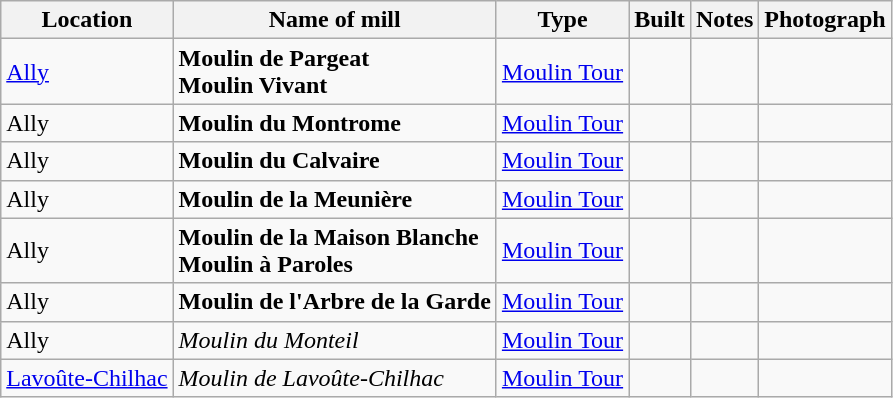<table class="wikitable">
<tr>
<th>Location</th>
<th>Name of mill</th>
<th>Type</th>
<th>Built</th>
<th>Notes</th>
<th>Photograph</th>
</tr>
<tr>
<td><a href='#'>Ally</a></td>
<td><strong>Moulin de Pargeat<br>Moulin Vivant</strong></td>
<td><a href='#'>Moulin Tour</a></td>
<td></td>
<td> </td>
<td></td>
</tr>
<tr>
<td>Ally</td>
<td><strong>Moulin du Montrome</strong></td>
<td><a href='#'>Moulin Tour</a></td>
<td></td>
<td> </td>
<td></td>
</tr>
<tr>
<td>Ally</td>
<td><strong>Moulin du Calvaire</strong></td>
<td><a href='#'>Moulin Tour</a></td>
<td></td>
<td> </td>
<td></td>
</tr>
<tr>
<td>Ally</td>
<td><strong>Moulin de la Meunière</strong></td>
<td><a href='#'>Moulin Tour</a></td>
<td></td>
<td> </td>
<td></td>
</tr>
<tr>
<td>Ally</td>
<td><strong>Moulin de la Maison Blanche<br>Moulin à Paroles</strong></td>
<td><a href='#'>Moulin Tour</a></td>
<td></td>
<td> </td>
<td></td>
</tr>
<tr>
<td>Ally</td>
<td><strong>Moulin de l'Arbre de la Garde</strong></td>
<td><a href='#'>Moulin Tour</a></td>
<td></td>
<td> </td>
<td></td>
</tr>
<tr>
<td>Ally</td>
<td><em>Moulin du Monteil</em></td>
<td><a href='#'>Moulin Tour</a></td>
<td></td>
<td> </td>
<td></td>
</tr>
<tr>
<td><a href='#'>Lavoûte-Chilhac</a></td>
<td><em>Moulin de Lavoûte-Chilhac</em></td>
<td><a href='#'>Moulin Tour</a></td>
<td></td>
<td> </td>
<td></td>
</tr>
</table>
